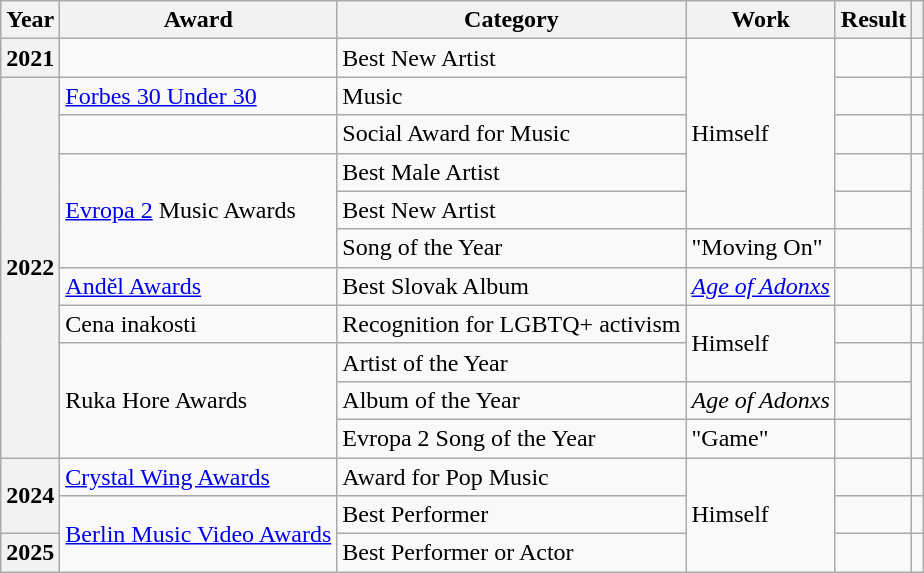<table class="wikitable">
<tr>
<th>Year</th>
<th>Award</th>
<th>Category</th>
<th>Work</th>
<th>Result</th>
<th></th>
</tr>
<tr>
<th>2021</th>
<td></td>
<td>Best New Artist</td>
<td rowspan="5">Himself</td>
<td></td>
<td></td>
</tr>
<tr>
<th rowspan="10">2022</th>
<td><a href='#'>Forbes 30 Under 30</a></td>
<td>Music</td>
<td></td>
<td></td>
</tr>
<tr>
<td></td>
<td>Social Award for Music</td>
<td></td>
<td></td>
</tr>
<tr>
<td rowspan="3"><a href='#'>Evropa 2</a> Music Awards</td>
<td>Best Male Artist</td>
<td></td>
<td rowspan="3"></td>
</tr>
<tr>
<td>Best New Artist</td>
<td></td>
</tr>
<tr>
<td>Song of the Year</td>
<td>"Moving On"</td>
<td></td>
</tr>
<tr>
<td><a href='#'>Anděl Awards</a></td>
<td>Best Slovak Album</td>
<td><em><a href='#'>Age of Adonxs</a></em></td>
<td></td>
<td></td>
</tr>
<tr>
<td>Cena inakosti</td>
<td>Recognition for LGBTQ+ activism</td>
<td rowspan="2">Himself</td>
<td></td>
<td></td>
</tr>
<tr>
<td rowspan="3">Ruka Hore Awards</td>
<td>Artist of the Year</td>
<td></td>
<td rowspan="3"></td>
</tr>
<tr>
<td>Album of the Year</td>
<td><em>Age of Adonxs</em></td>
<td></td>
</tr>
<tr>
<td>Evropa 2 Song of the Year</td>
<td>"Game"</td>
<td></td>
</tr>
<tr>
<th rowspan="2">2024</th>
<td><a href='#'>Crystal Wing Awards</a></td>
<td>Award for Pop Music</td>
<td rowspan="3">Himself</td>
<td></td>
<td></td>
</tr>
<tr>
<td rowspan="2"><a href='#'>Berlin Music Video Awards</a></td>
<td>Best Performer</td>
<td></td>
<td></td>
</tr>
<tr>
<th>2025</th>
<td>Best Performer or Actor</td>
<td></td>
<td></td>
</tr>
</table>
